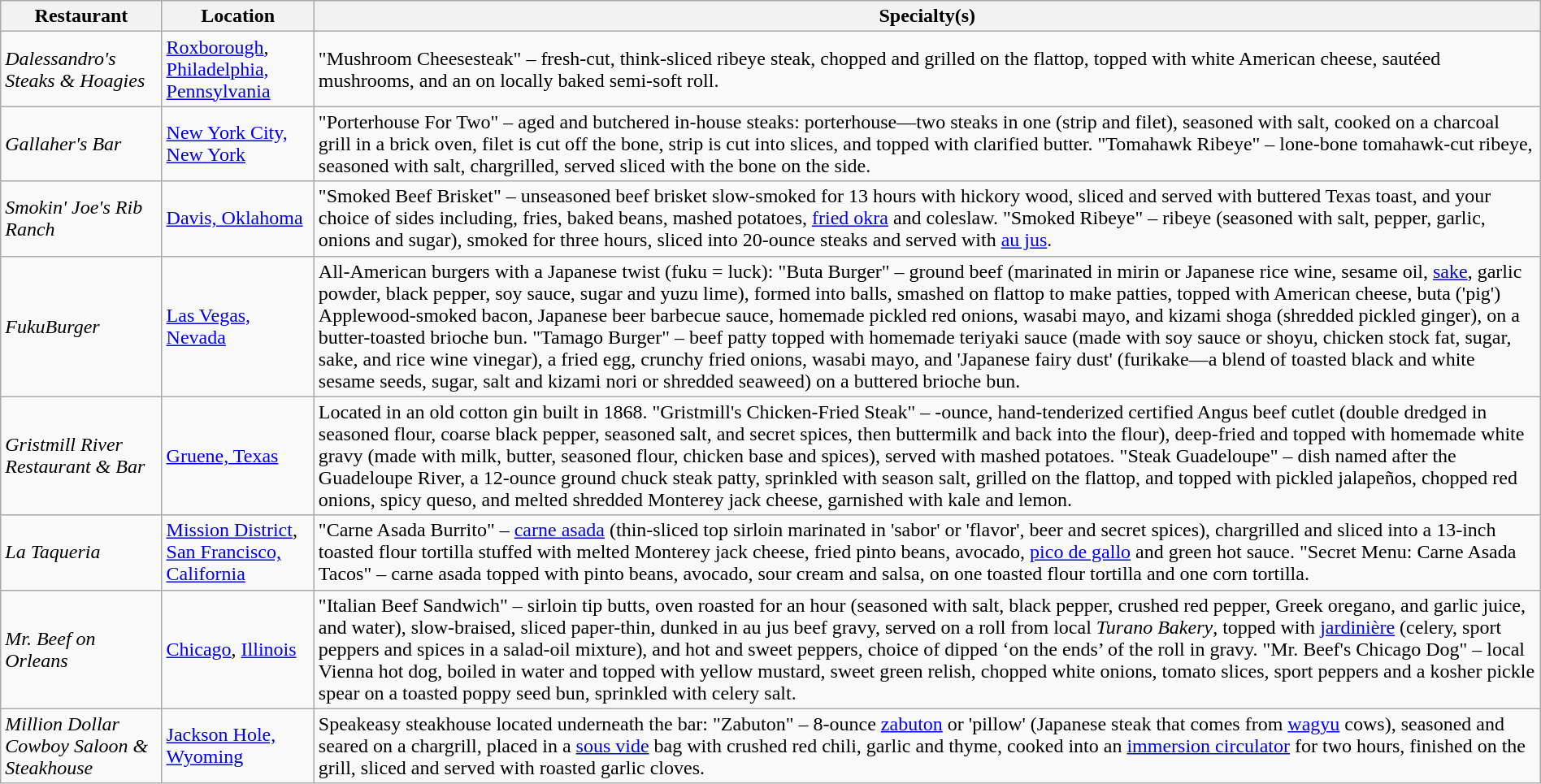<table class="wikitable" style="width:100%;">
<tr>
<th>Restaurant</th>
<th>Location</th>
<th>Specialty(s)</th>
</tr>
<tr>
<td><em>Dalessandro's Steaks & Hoagies</em></td>
<td><a href='#'>Roxborough</a>, <a href='#'>Philadelphia, Pennsylvania</a></td>
<td>"Mushroom Cheesesteak" – fresh-cut, think-sliced ribeye steak, chopped and grilled on the flattop, topped with white American cheese, sautéed mushrooms, and an on locally baked semi-soft roll.</td>
</tr>
<tr>
<td><em>Gallaher's Bar</em></td>
<td><a href='#'>New York City, New York</a></td>
<td>"Porterhouse For Two" – aged and butchered in-house steaks: porterhouse—two steaks in one (strip and filet), seasoned with salt, cooked on a charcoal grill in a brick oven, filet is cut off the bone, strip is cut into slices, and topped with clarified butter. "Tomahawk Ribeye" – lone-bone tomahawk-cut ribeye, seasoned with salt, chargrilled, served sliced with the bone on the side.</td>
</tr>
<tr>
<td><em>Smokin' Joe's Rib Ranch</em></td>
<td><a href='#'>Davis, Oklahoma</a></td>
<td>"Smoked Beef Brisket" – unseasoned beef brisket slow-smoked for 13 hours with hickory wood, sliced and served with buttered Texas toast, and your choice of sides including, fries, baked beans, mashed potatoes, <a href='#'>fried okra</a> and coleslaw. "Smoked Ribeye" – ribeye (seasoned with salt, pepper, garlic, onions and sugar), smoked for three hours, sliced into 20-ounce steaks and served with <a href='#'>au jus</a>.</td>
</tr>
<tr>
<td><em>FukuBurger</em></td>
<td><a href='#'>Las Vegas, Nevada</a></td>
<td>All-American burgers with a Japanese twist (fuku = luck): "Buta Burger" – ground beef (marinated in mirin or Japanese rice wine, sesame oil, <a href='#'>sake</a>, garlic powder, black pepper, soy sauce, sugar and yuzu lime), formed into balls, smashed on flattop to make patties, topped with American cheese, buta ('pig') Applewood-smoked bacon, Japanese beer barbecue sauce, homemade pickled red onions, wasabi mayo, and kizami shoga (shredded pickled ginger), on a butter-toasted brioche bun. "Tamago Burger" – beef patty topped with homemade teriyaki sauce (made with soy sauce or shoyu, chicken stock fat, sugar, sake, and rice wine vinegar), a fried egg, crunchy fried onions, wasabi mayo, and 'Japanese fairy dust' (furikake—a blend of toasted black and white sesame seeds, sugar, salt and kizami nori or shredded seaweed) on a buttered brioche bun.</td>
</tr>
<tr>
<td><em>Gristmill River Restaurant & Bar</em></td>
<td><a href='#'>Gruene, Texas</a></td>
<td>Located in an old cotton gin built in 1868. "Gristmill's Chicken-Fried Steak" –  -ounce, hand-tenderized certified Angus beef cutlet (double dredged in seasoned flour, coarse black pepper, seasoned salt, and secret spices, then buttermilk and back into the flour), deep-fried and topped with homemade white gravy (made with milk, butter, seasoned flour, chicken base and spices), served with mashed potatoes. "Steak Guadeloupe" – dish named after the Guadeloupe River, a 12-ounce ground chuck steak patty, sprinkled with season salt, grilled on the flattop, and topped with pickled jalapeños, chopped red onions, spicy queso, and melted shredded Monterey jack cheese, garnished with kale and lemon.</td>
</tr>
<tr>
<td><em>La Taqueria</em></td>
<td><a href='#'>Mission District</a>, <a href='#'>San Francisco, California</a></td>
<td>"Carne Asada Burrito" – <a href='#'>carne asada</a> (thin-sliced top sirloin marinated in 'sabor' or 'flavor', beer and secret spices), chargrilled and sliced into a 13-inch toasted flour tortilla stuffed with melted Monterey jack cheese, fried pinto beans, avocado, <a href='#'>pico de gallo</a> and green hot sauce. "Secret Menu: Carne Asada Tacos" – carne asada topped with pinto beans, avocado, sour cream and salsa, on one toasted flour tortilla and one corn tortilla.</td>
</tr>
<tr>
<td><em>Mr. Beef on Orleans</em></td>
<td><a href='#'>Chicago</a>, <a href='#'>Illinois</a></td>
<td>"Italian Beef Sandwich" – sirloin tip butts, oven roasted for an hour (seasoned with salt, black pepper, crushed red pepper, Greek oregano, and garlic juice, and water), slow-braised, sliced paper-thin, dunked in au jus beef gravy, served on a roll from local <em>Turano Bakery</em>, topped with <a href='#'>jardinière</a> (celery, sport peppers and spices in a salad-oil mixture), and hot and sweet peppers, choice of dipped ‘on the ends’ of the roll in gravy. "Mr. Beef's Chicago Dog" – local Vienna hot dog, boiled in water and topped with yellow mustard, sweet green relish, chopped white onions, tomato slices, sport peppers and a kosher pickle spear on a toasted poppy seed bun, sprinkled with celery salt.</td>
</tr>
<tr>
<td><em>Million Dollar Cowboy Saloon & Steakhouse</em></td>
<td><a href='#'>Jackson Hole, Wyoming</a></td>
<td>Speakeasy steakhouse located underneath the bar: "Zabuton" – 8-ounce <a href='#'>zabuton</a> or 'pillow' (Japanese steak that comes from <a href='#'>wagyu</a> cows), seasoned and seared on a chargrill, placed in a <a href='#'>sous vide</a> bag with crushed red chili, garlic and thyme, cooked into an <a href='#'>immersion circulator</a> for two hours, finished on the grill, sliced and served with roasted garlic cloves.</td>
</tr>
</table>
